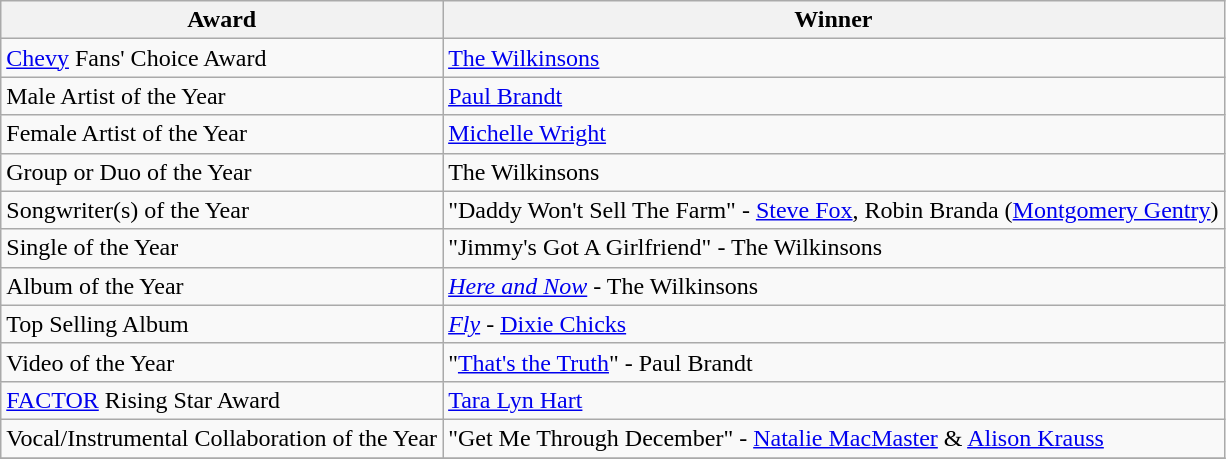<table class="wikitable">
<tr>
<th>Award</th>
<th>Winner</th>
</tr>
<tr>
<td><a href='#'>Chevy</a> Fans' Choice Award</td>
<td><a href='#'>The Wilkinsons</a></td>
</tr>
<tr>
<td>Male Artist of the Year</td>
<td><a href='#'>Paul Brandt</a></td>
</tr>
<tr>
<td>Female Artist of the Year</td>
<td><a href='#'>Michelle Wright</a></td>
</tr>
<tr>
<td>Group or Duo of the Year</td>
<td>The Wilkinsons</td>
</tr>
<tr>
<td>Songwriter(s) of the Year</td>
<td>"Daddy Won't Sell The Farm" - <a href='#'>Steve Fox</a>, Robin Branda (<a href='#'>Montgomery Gentry</a>)</td>
</tr>
<tr>
<td>Single of the Year</td>
<td>"Jimmy's Got A Girlfriend" - The Wilkinsons</td>
</tr>
<tr>
<td>Album of the Year</td>
<td><em><a href='#'>Here and Now</a></em> - The Wilkinsons</td>
</tr>
<tr>
<td>Top Selling Album</td>
<td><em><a href='#'>Fly</a></em> - <a href='#'>Dixie Chicks</a></td>
</tr>
<tr>
<td>Video of the Year</td>
<td>"<a href='#'>That's the Truth</a>" - Paul Brandt</td>
</tr>
<tr>
<td><a href='#'>FACTOR</a> Rising Star Award</td>
<td><a href='#'>Tara Lyn Hart</a></td>
</tr>
<tr>
<td>Vocal/Instrumental Collaboration of the Year</td>
<td>"Get Me Through December" - <a href='#'>Natalie MacMaster</a> & <a href='#'>Alison Krauss</a></td>
</tr>
<tr>
</tr>
</table>
